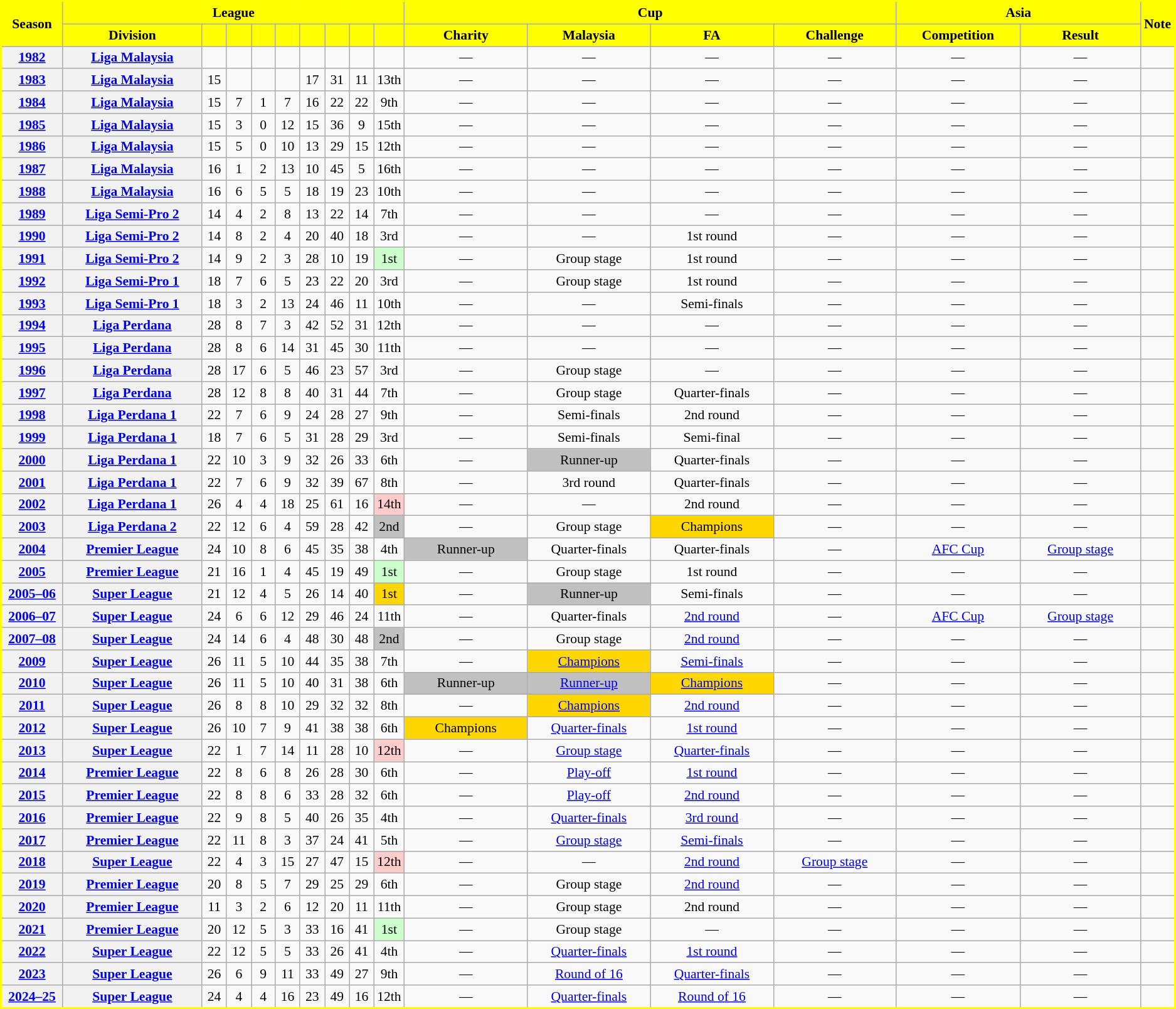<table class="wikitable" style="border:2px solid yellow; font-size:90%; text-align:center;">
<tr>
<th rowspan="2" style="background:yellow; color:black;" width="60">Season</th>
<th colspan="9" style="background:yellow; color:black;">League</th>
<th colspan="4" style="background:yellow; color:black;">Cup</th>
<th colspan="2" style="background:yellow; color:black;">Asia</th>
<th rowspan="2" style="background:yellow; color:black;">Note</th>
</tr>
<tr>
<th style="background:yellow; color:black;" width="150">Division</th>
<th style="background:yellow; color:black;" width="20"></th>
<th style="background:yellow; color:black;" width="20"></th>
<th style="background:yellow; color:black;" width="20"></th>
<th style="background:yellow; color:black;" width="20"></th>
<th style="background:yellow; color:black;" width="20"></th>
<th style="background:yellow; color:black;" width="20"></th>
<th style="background:yellow; color:black;" width="20"></th>
<th style="background:yellow; color:black;" width="20"></th>
<th style="background:yellow; color:black;" width="130">Charity</th>
<th style="background:yellow; color:black;" width="130">Malaysia</th>
<th style="background:yellow; color:black;" width="130">FA</th>
<th style="background:yellow; color:black;" width="130">Challenge</th>
<th style="background:yellow; color:black;" width="130">Competition</th>
<th style="background:yellow; color:black;" width="130">Result</th>
</tr>
<tr>
<th><a href='#'>1982</a></th>
<th><a href='#'>Liga Malaysia</a></th>
<td></td>
<td></td>
<td></td>
<td></td>
<td></td>
<td></td>
<td></td>
<td></td>
<td>—</td>
<td>—</td>
<td>—</td>
<td>—</td>
<td>—</td>
<td>—</td>
<td></td>
</tr>
<tr>
<th><a href='#'>1983</a></th>
<th><a href='#'>Liga Malaysia</a></th>
<td>15</td>
<td></td>
<td></td>
<td></td>
<td>17</td>
<td>31</td>
<td>11</td>
<td>13th</td>
<td>—</td>
<td>—</td>
<td>—</td>
<td>—</td>
<td>—</td>
<td>—</td>
<td></td>
</tr>
<tr>
<th><a href='#'>1984</a></th>
<th><a href='#'>Liga Malaysia</a></th>
<td>15</td>
<td>7</td>
<td>1</td>
<td>7</td>
<td>16</td>
<td>22</td>
<td>22</td>
<td>9th</td>
<td>—</td>
<td>—</td>
<td>—</td>
<td>—</td>
<td>—</td>
<td>—</td>
<td></td>
</tr>
<tr>
<th><a href='#'>1985</a></th>
<th><a href='#'>Liga Malaysia</a></th>
<td>15</td>
<td>3</td>
<td>0</td>
<td>12</td>
<td>15</td>
<td>36</td>
<td>9</td>
<td>15th</td>
<td>—</td>
<td>—</td>
<td>—</td>
<td>—</td>
<td>—</td>
<td>—</td>
<td></td>
</tr>
<tr>
<th><a href='#'>1986</a></th>
<th><a href='#'>Liga Malaysia</a></th>
<td>15</td>
<td>5</td>
<td>0</td>
<td>10</td>
<td>13</td>
<td>29</td>
<td>15</td>
<td>12th</td>
<td>—</td>
<td>—</td>
<td>—</td>
<td>—</td>
<td>—</td>
<td>—</td>
<td></td>
</tr>
<tr>
<th><a href='#'>1987</a></th>
<th><a href='#'>Liga Malaysia</a></th>
<td>16</td>
<td>1</td>
<td>2</td>
<td>13</td>
<td>10</td>
<td>45</td>
<td>5</td>
<td>16th</td>
<td>—</td>
<td>—</td>
<td>—</td>
<td>—</td>
<td>—</td>
<td>—</td>
<td></td>
</tr>
<tr>
<th><a href='#'>1988</a></th>
<th><a href='#'>Liga Malaysia</a></th>
<td>16</td>
<td>6</td>
<td>5</td>
<td>5</td>
<td>18</td>
<td>19</td>
<td>23</td>
<td>10th</td>
<td>—</td>
<td>—</td>
<td>—</td>
<td>—</td>
<td>—</td>
<td>—</td>
<td></td>
</tr>
<tr>
<th><a href='#'>1989</a></th>
<th><a href='#'>Liga Semi-Pro 2</a></th>
<td>14</td>
<td>4</td>
<td>2</td>
<td>8</td>
<td>13</td>
<td>22</td>
<td>14</td>
<td>7th</td>
<td>—</td>
<td>—</td>
<td>—</td>
<td>—</td>
<td>—</td>
<td>—</td>
<td></td>
</tr>
<tr>
<th><a href='#'>1990</a></th>
<th><a href='#'>Liga Semi-Pro 2</a></th>
<td>14</td>
<td>8</td>
<td>2</td>
<td>4</td>
<td>20</td>
<td>40</td>
<td>18</td>
<td>3rd</td>
<td>—</td>
<td>—</td>
<td>1st round</td>
<td>—</td>
<td>—</td>
<td>—</td>
<td></td>
</tr>
<tr>
<th><a href='#'>1991</a></th>
<th><a href='#'>Liga Semi-Pro 2</a></th>
<td>14</td>
<td>9</td>
<td>2</td>
<td>3</td>
<td>28</td>
<td>10</td>
<td>19</td>
<td style="background:#CCFFCC;">1st</td>
<td>—</td>
<td>Group stage</td>
<td>1st round</td>
<td>—</td>
<td>—</td>
<td>—</td>
<td></td>
</tr>
<tr>
<th><a href='#'>1992</a></th>
<th><a href='#'>Liga Semi-Pro 1</a></th>
<td>18</td>
<td>7</td>
<td>6</td>
<td>5</td>
<td>23</td>
<td>22</td>
<td>20</td>
<td>3rd</td>
<td>—</td>
<td>Group stage</td>
<td>1st round</td>
<td>—</td>
<td>—</td>
<td>—</td>
<td></td>
</tr>
<tr>
<th><a href='#'>1993</a></th>
<th><a href='#'>Liga Semi-Pro 1</a></th>
<td>18</td>
<td>3</td>
<td>2</td>
<td>13</td>
<td>24</td>
<td>46</td>
<td>11</td>
<td>10th</td>
<td>—</td>
<td>—</td>
<td>Semi-finals</td>
<td>—</td>
<td>—</td>
<td>—</td>
<td></td>
</tr>
<tr>
<th><a href='#'>1994</a></th>
<th><a href='#'>Liga Perdana</a></th>
<td>28</td>
<td>8</td>
<td>7</td>
<td>3</td>
<td>42</td>
<td>52</td>
<td>31</td>
<td>12th</td>
<td>—</td>
<td>—</td>
<td>—</td>
<td>—</td>
<td>—</td>
<td>—</td>
<td></td>
</tr>
<tr>
<th><a href='#'>1995</a></th>
<th><a href='#'>Liga Perdana</a></th>
<td>28</td>
<td>8</td>
<td>6</td>
<td>14</td>
<td>31</td>
<td>45</td>
<td>30</td>
<td>11th</td>
<td>—</td>
<td>—</td>
<td>—</td>
<td>—</td>
<td>—</td>
<td>—</td>
<td></td>
</tr>
<tr>
<th><a href='#'>1996</a></th>
<th><a href='#'>Liga Perdana</a></th>
<td>28</td>
<td>17</td>
<td>6</td>
<td>5</td>
<td>46</td>
<td>23</td>
<td>57</td>
<td>3rd</td>
<td>—</td>
<td>Group stage</td>
<td>—</td>
<td>—</td>
<td>—</td>
<td>—</td>
<td></td>
</tr>
<tr>
<th><a href='#'>1997</a></th>
<th><a href='#'>Liga Perdana</a></th>
<td>28</td>
<td>12</td>
<td>8</td>
<td>8</td>
<td>40</td>
<td>31</td>
<td>44</td>
<td>7th</td>
<td>—</td>
<td>Group stage</td>
<td>Quarter-finals</td>
<td>—</td>
<td>—</td>
<td>—</td>
<td></td>
</tr>
<tr>
<th><a href='#'>1998</a></th>
<th><a href='#'>Liga Perdana 1</a></th>
<td>22</td>
<td>7</td>
<td>6</td>
<td>9</td>
<td>24</td>
<td>28</td>
<td>27</td>
<td>9th</td>
<td>—</td>
<td>Semi-finals</td>
<td>2nd round</td>
<td>—</td>
<td>—</td>
<td>—</td>
<td></td>
</tr>
<tr>
<th><a href='#'>1999</a></th>
<th><a href='#'>Liga Perdana 1</a></th>
<td>18</td>
<td>7</td>
<td>6</td>
<td>5</td>
<td>31</td>
<td>28</td>
<td>29</td>
<td>3rd</td>
<td>—</td>
<td>Semi-finals</td>
<td>Semi-final</td>
<td>—</td>
<td>—</td>
<td>—</td>
<td></td>
</tr>
<tr>
<th><a href='#'>2000</a></th>
<th><a href='#'>Liga Perdana 1</a></th>
<td>22</td>
<td>10</td>
<td>3</td>
<td>9</td>
<td>32</td>
<td>26</td>
<td>33</td>
<td>6th</td>
<td>—</td>
<td style="background:silver;">Runner-up</td>
<td>Quarter-finals</td>
<td>—</td>
<td>—</td>
<td>—</td>
<td></td>
</tr>
<tr>
<th><a href='#'>2001</a></th>
<th><a href='#'>Liga Perdana 1</a></th>
<td>22</td>
<td>7</td>
<td>6</td>
<td>9</td>
<td>32</td>
<td>39</td>
<td>67</td>
<td>8th</td>
<td>—</td>
<td>3rd round</td>
<td>Quarter-finals</td>
<td>—</td>
<td>—</td>
<td>—</td>
<td></td>
</tr>
<tr>
<th><a href='#'>2002</a></th>
<th><a href='#'>Liga Perdana 1</a></th>
<td>26</td>
<td>4</td>
<td>4</td>
<td>18</td>
<td>25</td>
<td>61</td>
<td>16</td>
<td style="background:#FFCCCC;">14th</td>
<td>—</td>
<td>—</td>
<td>2nd round</td>
<td>—</td>
<td>—</td>
<td>—</td>
<td></td>
</tr>
<tr>
<th><a href='#'>2003</a></th>
<th><a href='#'>Liga Perdana 2</a></th>
<td>22</td>
<td>12</td>
<td>6</td>
<td>4</td>
<td>59</td>
<td>28</td>
<td>42</td>
<td style="background:silver;">2nd</td>
<td>—</td>
<td>Group stage</td>
<td style="background:gold;">Champions</td>
<td>—</td>
<td>—</td>
<td>—</td>
<td></td>
</tr>
<tr>
<th><a href='#'>2004</a></th>
<th><a href='#'>Premier League</a></th>
<td>24</td>
<td>10</td>
<td>8</td>
<td>6</td>
<td>45</td>
<td>35</td>
<td>38</td>
<td>4th</td>
<td style="background:silver;">Runner-up</td>
<td>Quarter-finals</td>
<td>Quarter-finals</td>
<td>—</td>
<td><a href='#'>AFC Cup</a></td>
<td><a href='#'>Group stage</a></td>
<td></td>
</tr>
<tr>
<th><a href='#'>2005</a></th>
<th><a href='#'>Premier League</a></th>
<td>21</td>
<td>16</td>
<td>1</td>
<td>4</td>
<td>45</td>
<td>19</td>
<td>49</td>
<td style="background:#CCFFCC;">1st</td>
<td>—</td>
<td>Group stage</td>
<td>1st round</td>
<td>—</td>
<td>—</td>
<td>—</td>
<td></td>
</tr>
<tr>
<th><a href='#'>2005–06</a></th>
<th><a href='#'>Super League</a></th>
<td>21</td>
<td>12</td>
<td>4</td>
<td>5</td>
<td>26</td>
<td>14</td>
<td>40</td>
<td style="background:gold;">1st</td>
<td>—</td>
<td style="background:silver;">Runner-up</td>
<td>Semi-finals</td>
<td>—</td>
<td>—</td>
<td>—</td>
<td></td>
</tr>
<tr>
<th><a href='#'>2006–07</a></th>
<th><a href='#'>Super League</a></th>
<td>24</td>
<td>6</td>
<td>6</td>
<td>12</td>
<td>29</td>
<td>46</td>
<td>24</td>
<td>11th</td>
<td>—</td>
<td>Quarter-finals</td>
<td><a href='#'>2nd round</a></td>
<td>—</td>
<td><a href='#'>AFC Cup</a></td>
<td><a href='#'>Group stage</a></td>
<td></td>
</tr>
<tr>
<th><a href='#'>2007–08</a></th>
<th><a href='#'>Super League</a></th>
<td>24</td>
<td>14</td>
<td>6</td>
<td>4</td>
<td>48</td>
<td>30</td>
<td>48</td>
<td style="background:silver;">2nd</td>
<td>—</td>
<td>Group stage</td>
<td><a href='#'>2nd round</a></td>
<td>—</td>
<td>—</td>
<td>—</td>
<td></td>
</tr>
<tr>
<th><a href='#'>2009</a></th>
<th><a href='#'>Super League</a></th>
<td>26</td>
<td>11</td>
<td>5</td>
<td>10</td>
<td>44</td>
<td>35</td>
<td>38</td>
<td>7th</td>
<td>—</td>
<td style="background:gold;"><a href='#'>Champions</a></td>
<td><a href='#'>Semi-finals</a></td>
<td>—</td>
<td>—</td>
<td>—</td>
<td></td>
</tr>
<tr>
<th><a href='#'>2010</a></th>
<th><a href='#'>Super League</a></th>
<td>26</td>
<td>11</td>
<td>5</td>
<td>10</td>
<td>40</td>
<td>31</td>
<td>38</td>
<td>6th</td>
<td style="background:silver;">Runner-up</td>
<td style="background:silver;"><a href='#'>Runner-up</a></td>
<td style="background:gold;"><a href='#'>Champions</a></td>
<td>—</td>
<td>—</td>
<td>—</td>
<td></td>
</tr>
<tr>
<th><a href='#'>2011</a></th>
<th><a href='#'>Super League</a></th>
<td>26</td>
<td>8</td>
<td>8</td>
<td>10</td>
<td>29</td>
<td>32</td>
<td>32</td>
<td>8th</td>
<td>—</td>
<td style="background:gold;"><a href='#'>Champions</a></td>
<td><a href='#'>2nd round</a></td>
<td>—</td>
<td>—</td>
<td>—</td>
<td></td>
</tr>
<tr>
<th><a href='#'>2012</a></th>
<th><a href='#'>Super League</a></th>
<td>26</td>
<td>10</td>
<td>7</td>
<td>9</td>
<td>41</td>
<td>38</td>
<td>38</td>
<td>6th</td>
<td style="background:gold;">Champions</td>
<td><a href='#'>Quarter-finals</a></td>
<td><a href='#'>1st round</a></td>
<td>—</td>
<td>—</td>
<td>—</td>
<td></td>
</tr>
<tr>
<th><a href='#'>2013</a></th>
<th><a href='#'>Super League</a></th>
<td>22</td>
<td>1</td>
<td>7</td>
<td>14</td>
<td>11</td>
<td>28</td>
<td>10</td>
<td style="background:#FFCCCC;">12th</td>
<td>—</td>
<td><a href='#'>Group stage</a></td>
<td><a href='#'>Quarter-finals</a></td>
<td>—</td>
<td>—</td>
<td>—</td>
<td></td>
</tr>
<tr>
<th><a href='#'>2014</a></th>
<th><a href='#'>Premier League</a></th>
<td>22</td>
<td>8</td>
<td>6</td>
<td>8</td>
<td>26</td>
<td>28</td>
<td>30</td>
<td>6th</td>
<td>—</td>
<td><a href='#'>Play-off</a></td>
<td><a href='#'>1st round</a></td>
<td>—</td>
<td>—</td>
<td>—</td>
<td></td>
</tr>
<tr>
<th><a href='#'>2015</a></th>
<th><a href='#'>Premier League</a></th>
<td>22</td>
<td>8</td>
<td>8</td>
<td>6</td>
<td>33</td>
<td>28</td>
<td>32</td>
<td>6th</td>
<td>—</td>
<td><a href='#'>Play-off</a></td>
<td><a href='#'>2nd round</a></td>
<td>—</td>
<td>—</td>
<td>—</td>
<td></td>
</tr>
<tr>
<th><a href='#'>2016</a></th>
<th><a href='#'>Premier League</a></th>
<td>22</td>
<td>9</td>
<td>8</td>
<td>5</td>
<td>40</td>
<td>26</td>
<td>35</td>
<td>4th</td>
<td>—</td>
<td><a href='#'>Quarter-finals</a></td>
<td><a href='#'>3rd round</a></td>
<td>—</td>
<td>—</td>
<td>—</td>
<td></td>
</tr>
<tr>
<th><a href='#'>2017</a></th>
<th><a href='#'>Premier League</a></th>
<td>22</td>
<td>11</td>
<td>8</td>
<td>3</td>
<td>37</td>
<td>24</td>
<td>41</td>
<td>5th</td>
<td>—</td>
<td><a href='#'>Group stage</a></td>
<td><a href='#'>Semi-finals</a></td>
<td>—</td>
<td>—</td>
<td>—</td>
<td></td>
</tr>
<tr>
<th><a href='#'>2018</a></th>
<th><a href='#'>Super League</a></th>
<td>22</td>
<td>4</td>
<td>3</td>
<td>15</td>
<td>27</td>
<td>47</td>
<td>15</td>
<td style="background:#FFCCCC;">12th</td>
<td>—</td>
<td>—</td>
<td><a href='#'>2nd round</a></td>
<td><a href='#'>Group stage</a></td>
<td>—</td>
<td>—</td>
<td></td>
</tr>
<tr>
<th><a href='#'>2019</a></th>
<th><a href='#'>Premier League</a></th>
<td>20</td>
<td>8</td>
<td>5</td>
<td>7</td>
<td>29</td>
<td>25</td>
<td>29</td>
<td>6th</td>
<td>—</td>
<td>Group stage</td>
<td><a href='#'>2nd round</a></td>
<td>—</td>
<td>—</td>
<td>—</td>
<td></td>
</tr>
<tr>
<th><a href='#'>2020</a></th>
<th><a href='#'>Premier League</a></th>
<td>11</td>
<td>3</td>
<td>2</td>
<td>6</td>
<td>12</td>
<td>20</td>
<td>11</td>
<td>11th</td>
<td>—</td>
<td>Group stage</td>
<td>2nd round</td>
<td>—</td>
<td>—</td>
<td>—</td>
<td></td>
</tr>
<tr>
<th><a href='#'>2021</a></th>
<th><a href='#'>Premier League</a></th>
<td>20</td>
<td>12</td>
<td>5</td>
<td>3</td>
<td>33</td>
<td>16</td>
<td>41</td>
<td style="background:#CCFFCC;">1st</td>
<td>—</td>
<td>Group stage</td>
<td>—</td>
<td>—</td>
<td>—</td>
<td>—</td>
<td></td>
</tr>
<tr>
<th><a href='#'>2022</a></th>
<th><a href='#'>Super League</a></th>
<td>22</td>
<td>12</td>
<td>5</td>
<td>5</td>
<td>33</td>
<td>26</td>
<td>41</td>
<td>4th</td>
<td>—</td>
<td><a href='#'>Quarter-finals</a></td>
<td><a href='#'>1st round</a></td>
<td>—</td>
<td>—</td>
<td>—</td>
<td></td>
</tr>
<tr>
<th><a href='#'>2023</a></th>
<th><a href='#'>Super League</a></th>
<td>26</td>
<td>6</td>
<td>9</td>
<td>11</td>
<td>33</td>
<td>49</td>
<td>27</td>
<td>9th</td>
<td>—</td>
<td><a href='#'>Round of 16</a></td>
<td><a href='#'>Quarter-finals</a></td>
<td>—</td>
<td>—</td>
<td>—</td>
<td></td>
</tr>
<tr>
<th><a href='#'>2024–25</a></th>
<th><a href='#'>Super League</a></th>
<td>24</td>
<td>4</td>
<td>4</td>
<td>16</td>
<td>23</td>
<td>49</td>
<td>16</td>
<td>12th</td>
<td>—</td>
<td><a href='#'>Quarter-finals</a></td>
<td><a href='#'>Round of 16</a></td>
<td>—</td>
<td>—</td>
<td>—</td>
<td></td>
</tr>
</table>
